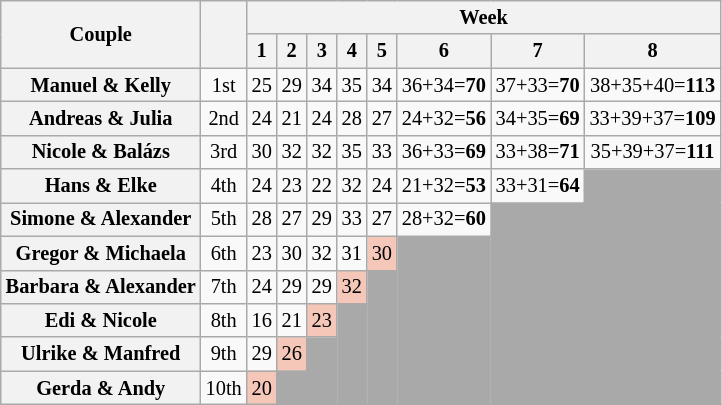<table class="wikitable sortable" style="text-align:center; font-size:85%">
<tr>
<th rowspan="2" scope="col" style="text-align:center; ">Couple</th>
<th rowspan="2" scope="col" style="text-align:center; "></th>
<th colspan="8">Week</th>
</tr>
<tr>
<th scope="col">1</th>
<th scope="col">2</th>
<th scope="col">3</th>
<th scope="col">4</th>
<th scope="col">5</th>
<th scope="col">6</th>
<th scope="col">7</th>
<th scope="col">8</th>
</tr>
<tr>
<th scope="row">Manuel & Kelly</th>
<td>1st</td>
<td>25</td>
<td>29</td>
<td>34</td>
<td>35</td>
<td>34</td>
<td>36+34=<strong>70</strong></td>
<td>37+33=<strong>70</strong></td>
<td>38+35+40=<strong>113</strong></td>
</tr>
<tr>
<th scope="row">Andreas & Julia</th>
<td>2nd</td>
<td>24</td>
<td>21</td>
<td>24</td>
<td>28</td>
<td>27</td>
<td>24+32=<strong>56</strong></td>
<td>34+35=<strong>69</strong></td>
<td>33+39+37=<strong>109</strong></td>
</tr>
<tr>
<th scope="row">Nicole & Balázs</th>
<td>3rd</td>
<td>30</td>
<td>32</td>
<td>32</td>
<td>35</td>
<td>33</td>
<td>36+33=<strong>69</strong></td>
<td>33+38=<strong>71</strong></td>
<td>35+39+37=<strong>111</strong></td>
</tr>
<tr>
<th scope="row">Hans & Elke</th>
<td>4th</td>
<td>24</td>
<td>23</td>
<td>22</td>
<td>32</td>
<td>24</td>
<td>21+32=<strong>53</strong></td>
<td>33+31=<strong>64</strong></td>
<td rowspan="7" bgcolor="darkgray"></td>
</tr>
<tr>
<th scope="row">Simone & Alexander</th>
<td>5th</td>
<td>28</td>
<td>27</td>
<td>29</td>
<td>33</td>
<td>27</td>
<td>28+32=<strong>60</strong></td>
<td rowspan="6" bgcolor="darkgray"></td>
</tr>
<tr>
<th scope="row">Gregor & Michaela</th>
<td>6th</td>
<td>23</td>
<td>30</td>
<td>32</td>
<td>31</td>
<td bgcolor="f4c7b8">30</td>
<td rowspan="5" bgcolor="darkgray"></td>
</tr>
<tr>
<th scope="row">Barbara & Alexander</th>
<td>7th</td>
<td>24</td>
<td>29</td>
<td>29</td>
<td bgcolor="f4c7b8">32</td>
<td rowspan="4" bgcolor="darkgray"></td>
</tr>
<tr>
<th scope="row">Edi & Nicole</th>
<td>8th</td>
<td>16</td>
<td>21</td>
<td bgcolor="f4c7b8">23</td>
<td rowspan="3" bgcolor="darkgray"></td>
</tr>
<tr>
<th scope="row">Ulrike & Manfred</th>
<td>9th</td>
<td>29</td>
<td bgcolor="f4c7b8">26</td>
<td rowspan="2" bgcolor="darkgray"></td>
</tr>
<tr>
<th scope="row">Gerda & Andy</th>
<td>10th</td>
<td bgcolor="f4c7b8">20</td>
<td bgcolor="darkgray"></td>
</tr>
</table>
